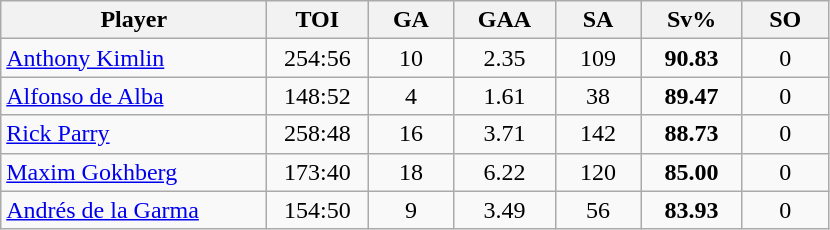<table class="wikitable sortable" style="text-align:center;">
<tr>
<th style="width:170px;">Player</th>
<th style="width:60px;">TOI</th>
<th style="width:50px;">GA</th>
<th style="width:60px;">GAA</th>
<th style="width:50px;">SA</th>
<th style="width:60px;">Sv%</th>
<th style="width:50px;">SO</th>
</tr>
<tr>
<td style="text-align:left;"> <a href='#'>Anthony Kimlin</a></td>
<td>254:56</td>
<td>10</td>
<td>2.35</td>
<td>109</td>
<td><strong>90.83</strong></td>
<td>0</td>
</tr>
<tr>
<td style="text-align:left;"> <a href='#'>Alfonso de Alba</a></td>
<td>148:52</td>
<td>4</td>
<td>1.61</td>
<td>38</td>
<td><strong>89.47</strong></td>
<td>0</td>
</tr>
<tr>
<td style="text-align:left;"> <a href='#'>Rick Parry</a></td>
<td>258:48</td>
<td>16</td>
<td>3.71</td>
<td>142</td>
<td><strong>88.73</strong></td>
<td>0</td>
</tr>
<tr>
<td style="text-align:left;"> <a href='#'>Maxim Gokhberg</a></td>
<td>173:40</td>
<td>18</td>
<td>6.22</td>
<td>120</td>
<td><strong>85.00</strong></td>
<td>0</td>
</tr>
<tr>
<td style="text-align:left;"> <a href='#'>Andrés de la Garma</a></td>
<td>154:50</td>
<td>9</td>
<td>3.49</td>
<td>56</td>
<td><strong>83.93</strong></td>
<td>0</td>
</tr>
</table>
